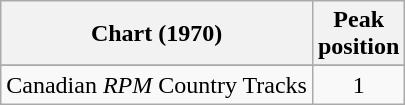<table class="wikitable sortable">
<tr>
<th>Chart (1970)</th>
<th>Peak<br>position</th>
</tr>
<tr>
</tr>
<tr>
<td>Canadian <em>RPM</em> Country Tracks</td>
<td align="center">1</td>
</tr>
</table>
